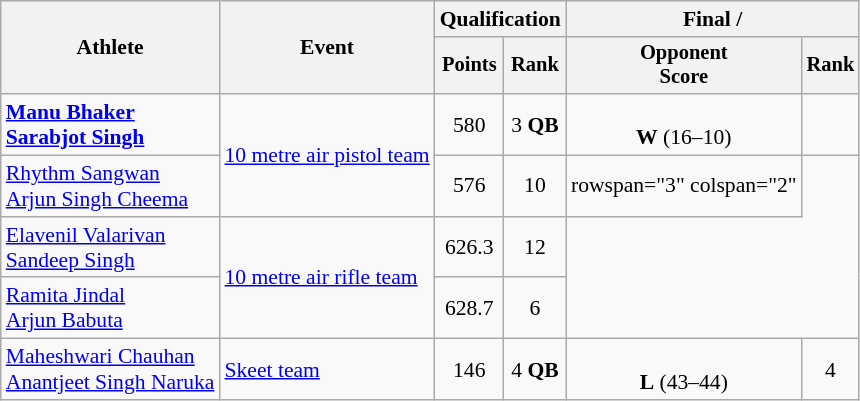<table class="wikitable" style="font-size:90%">
<tr>
<th rowspan="2">Athlete</th>
<th rowspan="2">Event</th>
<th colspan=2>Qualification</th>
<th colspan=2>Final / </th>
</tr>
<tr style="font-size:95%">
<th>Points</th>
<th>Rank</th>
<th>Opponent <br> Score</th>
<th>Rank</th>
</tr>
<tr align=center>
<td align=left><strong><a href='#'>Manu Bhaker</a></strong> <br> <strong><a href='#'>Sarabjot Singh</a></strong></td>
<td align=left rowspan=2><a href='#'>10 metre air pistol team</a></td>
<td>580</td>
<td>3 <strong>QB</strong></td>
<td> <br><strong>W</strong> (16–10)</td>
<td></td>
</tr>
<tr align=center>
<td align=left><a href='#'>Rhythm Sangwan</a> <br> <a href='#'>Arjun Singh Cheema</a></td>
<td>576</td>
<td>10</td>
<td>rowspan="3" colspan="2"</td>
</tr>
<tr align=center>
<td align=left><a href='#'>Elavenil Valarivan</a> <br> <a href='#'>Sandeep Singh</a></td>
<td align=left rowspan=2><a href='#'>10 metre air rifle team</a></td>
<td>626.3</td>
<td>12</td>
</tr>
<tr align=center>
<td align= left><a href='#'>Ramita Jindal</a> <br> <a href='#'>Arjun Babuta</a></td>
<td>628.7</td>
<td>6</td>
</tr>
<tr align=center>
<td align=left><a href='#'>Maheshwari Chauhan</a> <br> <a href='#'>Anantjeet Singh Naruka</a></td>
<td align=left><a href='#'>Skeet team</a></td>
<td>146</td>
<td>4 <strong>QB</strong></td>
<td> <br> <strong>L</strong> (43–44)</td>
<td>4</td>
</tr>
</table>
